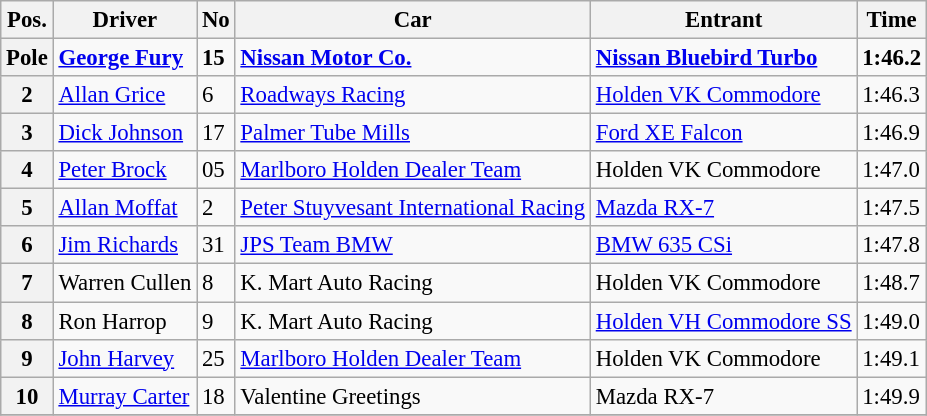<table class="wikitable" style="font-size: 95%;">
<tr>
<th>Pos.</th>
<th>Driver</th>
<th>No</th>
<th>Car</th>
<th>Entrant</th>
<th>Time</th>
</tr>
<tr style="font-weight:bold">
<th>Pole</th>
<td> <a href='#'>George Fury</a></td>
<td>15</td>
<td><a href='#'>Nissan Motor Co.</a></td>
<td><a href='#'>Nissan Bluebird Turbo</a></td>
<td>1:46.2</td>
</tr>
<tr>
<th>2</th>
<td> <a href='#'>Allan Grice</a></td>
<td>6</td>
<td><a href='#'>Roadways Racing</a></td>
<td><a href='#'>Holden VK Commodore</a></td>
<td>1:46.3</td>
</tr>
<tr>
<th>3</th>
<td> <a href='#'>Dick Johnson</a></td>
<td>17</td>
<td><a href='#'>Palmer Tube Mills</a></td>
<td><a href='#'>Ford XE Falcon</a></td>
<td>1:46.9</td>
</tr>
<tr>
<th>4</th>
<td> <a href='#'>Peter Brock</a></td>
<td>05</td>
<td><a href='#'>Marlboro Holden Dealer Team</a></td>
<td>Holden VK Commodore</td>
<td>1:47.0</td>
</tr>
<tr>
<th>5</th>
<td> <a href='#'>Allan Moffat</a></td>
<td>2</td>
<td><a href='#'>Peter Stuyvesant International Racing</a></td>
<td><a href='#'>Mazda RX-7</a></td>
<td>1:47.5</td>
</tr>
<tr>
<th>6</th>
<td> <a href='#'>Jim Richards</a></td>
<td>31</td>
<td><a href='#'>JPS Team BMW</a></td>
<td><a href='#'>BMW 635 CSi</a></td>
<td>1:47.8</td>
</tr>
<tr>
<th>7</th>
<td> Warren Cullen</td>
<td>8</td>
<td>K. Mart Auto Racing</td>
<td>Holden VK Commodore</td>
<td>1:48.7</td>
</tr>
<tr>
<th>8</th>
<td> Ron Harrop</td>
<td>9</td>
<td>K. Mart Auto Racing</td>
<td><a href='#'>Holden VH Commodore SS</a></td>
<td>1:49.0</td>
</tr>
<tr>
<th>9</th>
<td> <a href='#'>John Harvey</a></td>
<td>25</td>
<td><a href='#'>Marlboro Holden Dealer Team</a></td>
<td>Holden VK Commodore</td>
<td>1:49.1</td>
</tr>
<tr>
<th>10</th>
<td> <a href='#'>Murray Carter</a></td>
<td>18</td>
<td>Valentine Greetings</td>
<td>Mazda RX-7</td>
<td>1:49.9</td>
</tr>
<tr>
</tr>
</table>
